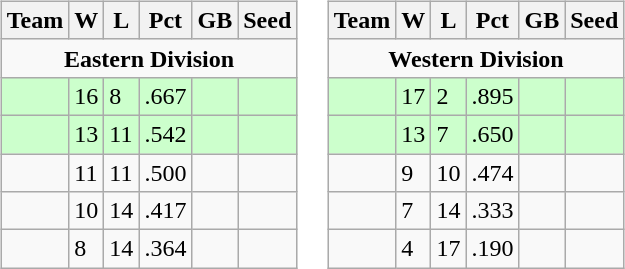<table>
<tr>
<td><br><table class="wikitable">
<tr>
<th>Team</th>
<th>W</th>
<th>L</th>
<th>Pct</th>
<th>GB</th>
<th>Seed</th>
</tr>
<tr>
<td colspan="6" align="center"><strong>Eastern Division</strong></td>
</tr>
<tr bgcolor="#ccffcc">
<td></td>
<td>16</td>
<td>8</td>
<td>.667</td>
<td></td>
<td></td>
</tr>
<tr bgcolor="#ccffcc">
<td></td>
<td>13</td>
<td>11</td>
<td>.542</td>
<td></td>
<td></td>
</tr>
<tr>
<td></td>
<td>11</td>
<td>11</td>
<td>.500</td>
<td></td>
<td></td>
</tr>
<tr>
<td></td>
<td>10</td>
<td>14</td>
<td>.417</td>
<td></td>
<td></td>
</tr>
<tr>
<td></td>
<td>8</td>
<td>14</td>
<td>.364</td>
<td></td>
<td></td>
</tr>
</table>
</td>
<td><br><table class="wikitable">
<tr>
<th>Team</th>
<th>W</th>
<th>L</th>
<th>Pct</th>
<th>GB</th>
<th>Seed</th>
</tr>
<tr>
<td colspan="6" align="center"><strong>Western Division</strong></td>
</tr>
<tr bgcolor="#ccffcc">
<td></td>
<td>17</td>
<td>2</td>
<td>.895</td>
<td></td>
<td></td>
</tr>
<tr bgcolor="#ccffcc">
<td></td>
<td>13</td>
<td>7</td>
<td>.650</td>
<td></td>
<td></td>
</tr>
<tr>
<td></td>
<td>9</td>
<td>10</td>
<td>.474</td>
<td></td>
<td></td>
</tr>
<tr>
<td></td>
<td>7</td>
<td>14</td>
<td>.333</td>
<td></td>
<td></td>
</tr>
<tr>
<td></td>
<td>4</td>
<td>17</td>
<td>.190</td>
<td></td>
<td></td>
</tr>
</table>
</td>
</tr>
</table>
